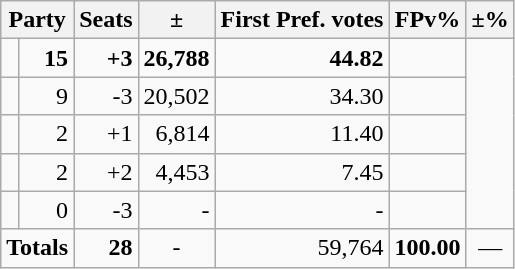<table class=wikitable>
<tr>
<th colspan=2 align=center>Party</th>
<th valign=top>Seats</th>
<th valign=top>±</th>
<th valign=top>First Pref. votes</th>
<th valign=top>FPv%</th>
<th valign=top>±%</th>
</tr>
<tr>
<td></td>
<td align=right><strong>15</strong></td>
<td align=right><strong>+3</strong></td>
<td align=right><strong>26,788</strong></td>
<td align=right><strong>44.82</strong></td>
<td align=right></td>
</tr>
<tr>
<td></td>
<td align=right>9</td>
<td align=right>-3</td>
<td align=right>20,502</td>
<td align=right>34.30</td>
<td align=right></td>
</tr>
<tr>
<td></td>
<td align=right>2</td>
<td align=right>+1</td>
<td align=right>6,814</td>
<td align=right>11.40</td>
<td align=right></td>
</tr>
<tr>
<td></td>
<td align=right>2</td>
<td align=right>+2</td>
<td align=right>4,453</td>
<td align=right>7.45</td>
<td align=right></td>
</tr>
<tr>
<td></td>
<td align=right>0</td>
<td align=right>-3</td>
<td align=right>-</td>
<td align=right>-</td>
<td align=right></td>
</tr>
<tr>
<td colspan=2 align=center><strong>Totals</strong></td>
<td align=right><strong>28</strong></td>
<td align=center>-</td>
<td align=right>59,764</td>
<td align=center><strong>100.00</strong></td>
<td align=center>—</td>
</tr>
</table>
